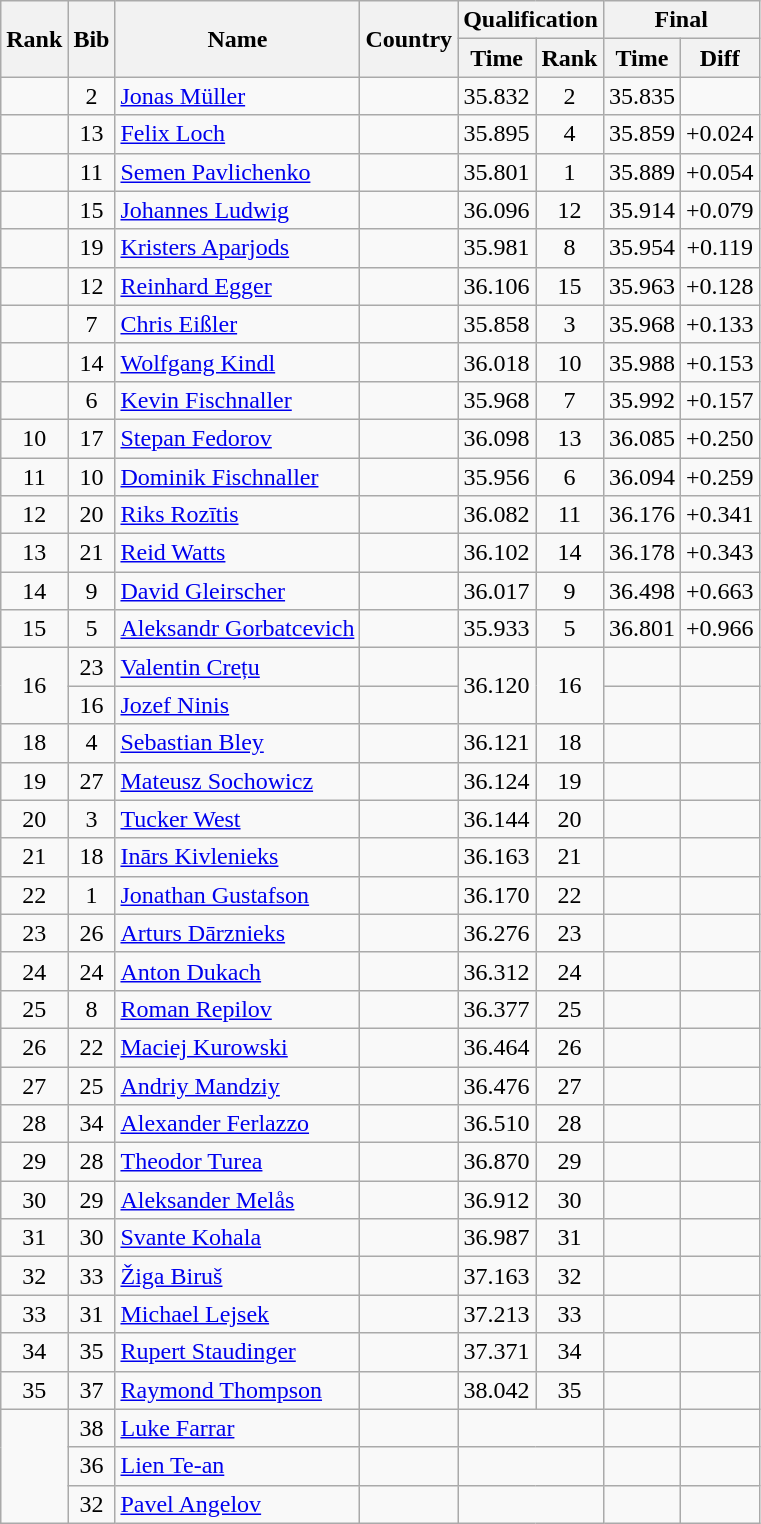<table class="wikitable sortable" style="text-align:center">
<tr>
<th rowspan=2>Rank</th>
<th rowspan=2>Bib</th>
<th rowspan=2>Name</th>
<th rowspan=2>Country</th>
<th colspan=2>Qualification</th>
<th colspan=2>Final</th>
</tr>
<tr>
<th>Time</th>
<th>Rank</th>
<th>Time</th>
<th>Diff</th>
</tr>
<tr>
<td></td>
<td>2</td>
<td align=left><a href='#'>Jonas Müller</a></td>
<td align=left></td>
<td>35.832</td>
<td>2</td>
<td>35.835</td>
<td></td>
</tr>
<tr>
<td></td>
<td>13</td>
<td align=left><a href='#'>Felix Loch</a></td>
<td align=left></td>
<td>35.895</td>
<td>4</td>
<td>35.859</td>
<td>+0.024</td>
</tr>
<tr>
<td></td>
<td>11</td>
<td align=left><a href='#'>Semen Pavlichenko</a></td>
<td align=left></td>
<td>35.801</td>
<td>1</td>
<td>35.889</td>
<td>+0.054</td>
</tr>
<tr>
<td></td>
<td>15</td>
<td align=left><a href='#'>Johannes Ludwig</a></td>
<td align=left></td>
<td>36.096</td>
<td>12</td>
<td>35.914</td>
<td>+0.079</td>
</tr>
<tr>
<td></td>
<td>19</td>
<td align=left><a href='#'>Kristers Aparjods</a></td>
<td align=left></td>
<td>35.981</td>
<td>8</td>
<td>35.954</td>
<td>+0.119</td>
</tr>
<tr>
<td></td>
<td>12</td>
<td align=left><a href='#'>Reinhard Egger</a></td>
<td align=left></td>
<td>36.106</td>
<td>15</td>
<td>35.963</td>
<td>+0.128</td>
</tr>
<tr>
<td></td>
<td>7</td>
<td align=left><a href='#'>Chris Eißler</a></td>
<td align=left></td>
<td>35.858</td>
<td>3</td>
<td>35.968</td>
<td>+0.133</td>
</tr>
<tr>
<td></td>
<td>14</td>
<td align=left><a href='#'>Wolfgang Kindl</a></td>
<td align=left></td>
<td>36.018</td>
<td>10</td>
<td>35.988</td>
<td>+0.153</td>
</tr>
<tr>
<td></td>
<td>6</td>
<td align=left><a href='#'>Kevin Fischnaller</a></td>
<td align=left></td>
<td>35.968</td>
<td>7</td>
<td>35.992</td>
<td>+0.157</td>
</tr>
<tr>
<td>10</td>
<td>17</td>
<td align=left><a href='#'>Stepan Fedorov</a></td>
<td align=left></td>
<td>36.098</td>
<td>13</td>
<td>36.085</td>
<td>+0.250</td>
</tr>
<tr>
<td>11</td>
<td>10</td>
<td align=left><a href='#'>Dominik Fischnaller</a></td>
<td align=left></td>
<td>35.956</td>
<td>6</td>
<td>36.094</td>
<td>+0.259</td>
</tr>
<tr>
<td>12</td>
<td>20</td>
<td align=left><a href='#'>Riks Rozītis</a></td>
<td align=left></td>
<td>36.082</td>
<td>11</td>
<td>36.176</td>
<td>+0.341</td>
</tr>
<tr>
<td>13</td>
<td>21</td>
<td align=left><a href='#'>Reid Watts</a></td>
<td align=left></td>
<td>36.102</td>
<td>14</td>
<td>36.178</td>
<td>+0.343</td>
</tr>
<tr>
<td>14</td>
<td>9</td>
<td align=left><a href='#'>David Gleirscher</a></td>
<td align=left></td>
<td>36.017</td>
<td>9</td>
<td>36.498</td>
<td>+0.663</td>
</tr>
<tr>
<td>15</td>
<td>5</td>
<td align=left><a href='#'>Aleksandr Gorbatcevich</a></td>
<td align=left></td>
<td>35.933</td>
<td>5</td>
<td>36.801</td>
<td>+0.966</td>
</tr>
<tr>
<td rowspan=2>16</td>
<td>23</td>
<td align=left><a href='#'>Valentin Crețu</a></td>
<td align=left></td>
<td rowspan=2>36.120</td>
<td rowspan=2>16</td>
<td></td>
<td></td>
</tr>
<tr>
<td>16</td>
<td align=left><a href='#'>Jozef Ninis</a></td>
<td align=left></td>
<td></td>
<td></td>
</tr>
<tr>
<td>18</td>
<td>4</td>
<td align=left><a href='#'>Sebastian Bley</a></td>
<td align=left></td>
<td>36.121</td>
<td>18</td>
<td></td>
<td></td>
</tr>
<tr>
<td>19</td>
<td>27</td>
<td align=left><a href='#'>Mateusz Sochowicz</a></td>
<td align=left></td>
<td>36.124</td>
<td>19</td>
<td></td>
<td></td>
</tr>
<tr>
<td>20</td>
<td>3</td>
<td align=left><a href='#'>Tucker West</a></td>
<td align=left></td>
<td>36.144</td>
<td>20</td>
<td></td>
<td></td>
</tr>
<tr>
<td>21</td>
<td>18</td>
<td align=left><a href='#'>Inārs Kivlenieks</a></td>
<td align=left></td>
<td>36.163</td>
<td>21</td>
<td></td>
<td></td>
</tr>
<tr>
<td>22</td>
<td>1</td>
<td align=left><a href='#'>Jonathan Gustafson</a></td>
<td align=left></td>
<td>36.170</td>
<td>22</td>
<td></td>
<td></td>
</tr>
<tr>
<td>23</td>
<td>26</td>
<td align=left><a href='#'>Arturs Dārznieks</a></td>
<td align=left></td>
<td>36.276</td>
<td>23</td>
<td></td>
<td></td>
</tr>
<tr>
<td>24</td>
<td>24</td>
<td align=left><a href='#'>Anton Dukach</a></td>
<td align=left></td>
<td>36.312</td>
<td>24</td>
<td></td>
<td></td>
</tr>
<tr>
<td>25</td>
<td>8</td>
<td align=left><a href='#'>Roman Repilov</a></td>
<td align=left></td>
<td>36.377</td>
<td>25</td>
<td></td>
<td></td>
</tr>
<tr>
<td>26</td>
<td>22</td>
<td align=left><a href='#'>Maciej Kurowski</a></td>
<td align=left></td>
<td>36.464</td>
<td>26</td>
<td></td>
<td></td>
</tr>
<tr>
<td>27</td>
<td>25</td>
<td align=left><a href='#'>Andriy Mandziy</a></td>
<td align=left></td>
<td>36.476</td>
<td>27</td>
<td></td>
<td></td>
</tr>
<tr>
<td>28</td>
<td>34</td>
<td align=left><a href='#'>Alexander Ferlazzo</a></td>
<td align=left></td>
<td>36.510</td>
<td>28</td>
<td></td>
<td></td>
</tr>
<tr>
<td>29</td>
<td>28</td>
<td align=left><a href='#'>Theodor Turea</a></td>
<td align=left></td>
<td>36.870</td>
<td>29</td>
<td></td>
<td></td>
</tr>
<tr>
<td>30</td>
<td>29</td>
<td align=left><a href='#'>Aleksander Melås</a></td>
<td align=left></td>
<td>36.912</td>
<td>30</td>
<td></td>
<td></td>
</tr>
<tr>
<td>31</td>
<td>30</td>
<td align=left><a href='#'>Svante Kohala</a></td>
<td align=left></td>
<td>36.987</td>
<td>31</td>
<td></td>
<td></td>
</tr>
<tr>
<td>32</td>
<td>33</td>
<td align=left><a href='#'>Žiga Biruš</a></td>
<td align=left></td>
<td>37.163</td>
<td>32</td>
<td></td>
<td></td>
</tr>
<tr>
<td>33</td>
<td>31</td>
<td align=left><a href='#'>Michael Lejsek</a></td>
<td align=left></td>
<td>37.213</td>
<td>33</td>
<td></td>
<td></td>
</tr>
<tr>
<td>34</td>
<td>35</td>
<td align=left><a href='#'>Rupert Staudinger</a></td>
<td align=left></td>
<td>37.371</td>
<td>34</td>
<td></td>
<td></td>
</tr>
<tr>
<td>35</td>
<td>37</td>
<td align=left><a href='#'>Raymond Thompson</a></td>
<td align=left></td>
<td>38.042</td>
<td>35</td>
<td></td>
<td></td>
</tr>
<tr>
<td rowspan=3></td>
<td>38</td>
<td align=left><a href='#'>Luke Farrar</a></td>
<td align=left></td>
<td colspan=2></td>
<td></td>
<td></td>
</tr>
<tr>
<td>36</td>
<td align=left><a href='#'>Lien Te-an</a></td>
<td align=left></td>
<td colspan=2></td>
<td></td>
<td></td>
</tr>
<tr>
<td>32</td>
<td align=left><a href='#'>Pavel Angelov</a></td>
<td align=left></td>
<td colspan=2></td>
<td></td>
<td></td>
</tr>
</table>
